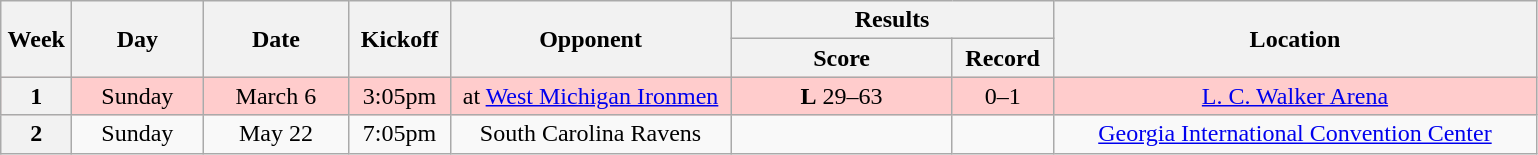<table class="wikitable">
<tr>
<th rowspan="2" width="40">Week</th>
<th rowspan="2" width="80">Day</th>
<th rowspan="2" width="90">Date</th>
<th rowspan="2" width="60">Kickoff</th>
<th rowspan="2" width="180">Opponent</th>
<th colspan="2" width="200">Results</th>
<th rowspan="2" width="315">Location</th>
</tr>
<tr>
<th width="140">Score</th>
<th width="60">Record</th>
</tr>
<tr align="center" bgcolor="#FFCCCC">
<th>1</th>
<td>Sunday</td>
<td>March 6</td>
<td>3:05pm</td>
<td>at <a href='#'>West Michigan Ironmen</a></td>
<td><strong>L</strong> 29–63</td>
<td>0–1</td>
<td><a href='#'>L. C. Walker Arena</a></td>
</tr>
<tr align="center" >
<th>2</th>
<td>Sunday</td>
<td>May 22</td>
<td>7:05pm</td>
<td>South Carolina Ravens</td>
<td></td>
<td></td>
<td><a href='#'>Georgia International Convention Center</a></td>
</tr>
</table>
